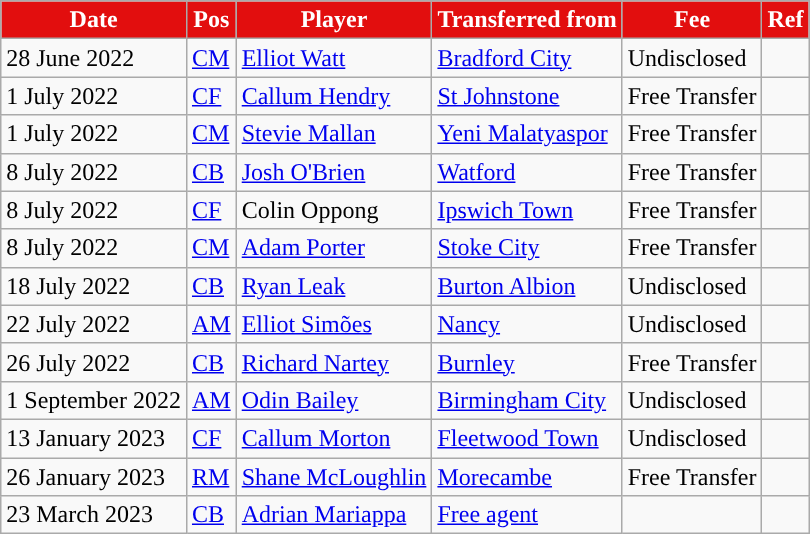<table class="wikitable plainrowheaders sortable">
<tr>
<th style="background:#e20e0e; color:#FFFFFF; ">Date</th>
<th style="background:#e20e0e; color:#FFFFFF; ">Pos</th>
<th style="background:#e20e0e; color:#FFFFFF; ">Player</th>
<th style="background:#e20e0e; color:#FFFFFF; ">Transferred from</th>
<th style="background:#e20e0e; color:#FFFFFF; ">Fee</th>
<th style="background:#e20e0e; color:#FFFFFF; ">Ref</th>
</tr>
<tr>
<td>28 June 2022</td>
<td><a href='#'>CM</a></td>
<td> <a href='#'>Elliot Watt</a></td>
<td> <a href='#'>Bradford City</a></td>
<td>Undisclosed</td>
<td></td>
</tr>
<tr>
<td>1 July 2022</td>
<td><a href='#'>CF</a></td>
<td> <a href='#'>Callum Hendry</a></td>
<td> <a href='#'>St Johnstone</a></td>
<td>Free Transfer</td>
<td></td>
</tr>
<tr>
<td>1 July 2022</td>
<td><a href='#'>CM</a></td>
<td> <a href='#'>Stevie Mallan</a></td>
<td> <a href='#'>Yeni Malatyaspor</a></td>
<td>Free Transfer</td>
<td></td>
</tr>
<tr>
<td>8 July 2022</td>
<td><a href='#'>CB</a></td>
<td> <a href='#'>Josh O'Brien</a></td>
<td> <a href='#'>Watford</a></td>
<td>Free Transfer</td>
<td></td>
</tr>
<tr>
<td>8 July 2022</td>
<td><a href='#'>CF</a></td>
<td> Colin Oppong</td>
<td> <a href='#'>Ipswich Town</a></td>
<td>Free Transfer</td>
<td></td>
</tr>
<tr>
<td>8 July 2022</td>
<td><a href='#'>CM</a></td>
<td> <a href='#'>Adam Porter</a></td>
<td> <a href='#'>Stoke City</a></td>
<td>Free Transfer</td>
<td></td>
</tr>
<tr>
<td>18 July 2022</td>
<td><a href='#'>CB</a></td>
<td> <a href='#'>Ryan Leak</a></td>
<td> <a href='#'>Burton Albion</a></td>
<td>Undisclosed</td>
<td></td>
</tr>
<tr>
<td>22 July 2022</td>
<td><a href='#'>AM</a></td>
<td> <a href='#'>Elliot Simões</a></td>
<td> <a href='#'>Nancy</a></td>
<td>Undisclosed</td>
<td></td>
</tr>
<tr>
<td>26 July 2022</td>
<td><a href='#'>CB</a></td>
<td> <a href='#'>Richard Nartey</a></td>
<td> <a href='#'>Burnley</a></td>
<td>Free Transfer</td>
<td></td>
</tr>
<tr>
<td>1 September 2022</td>
<td><a href='#'>AM</a></td>
<td> <a href='#'>Odin Bailey</a></td>
<td> <a href='#'>Birmingham City</a></td>
<td>Undisclosed</td>
<td></td>
</tr>
<tr>
<td>13 January 2023</td>
<td><a href='#'>CF</a></td>
<td> <a href='#'>Callum Morton</a></td>
<td> <a href='#'>Fleetwood Town</a></td>
<td>Undisclosed</td>
<td></td>
</tr>
<tr>
<td>26 January 2023</td>
<td><a href='#'>RM</a></td>
<td> <a href='#'>Shane McLoughlin</a></td>
<td> <a href='#'>Morecambe</a></td>
<td>Free Transfer</td>
<td></td>
</tr>
<tr>
<td>23 March 2023</td>
<td><a href='#'>CB</a></td>
<td> <a href='#'>Adrian Mariappa</a></td>
<td> <a href='#'>Free agent</a></td>
<td></td>
<td></td>
</tr>
</table>
